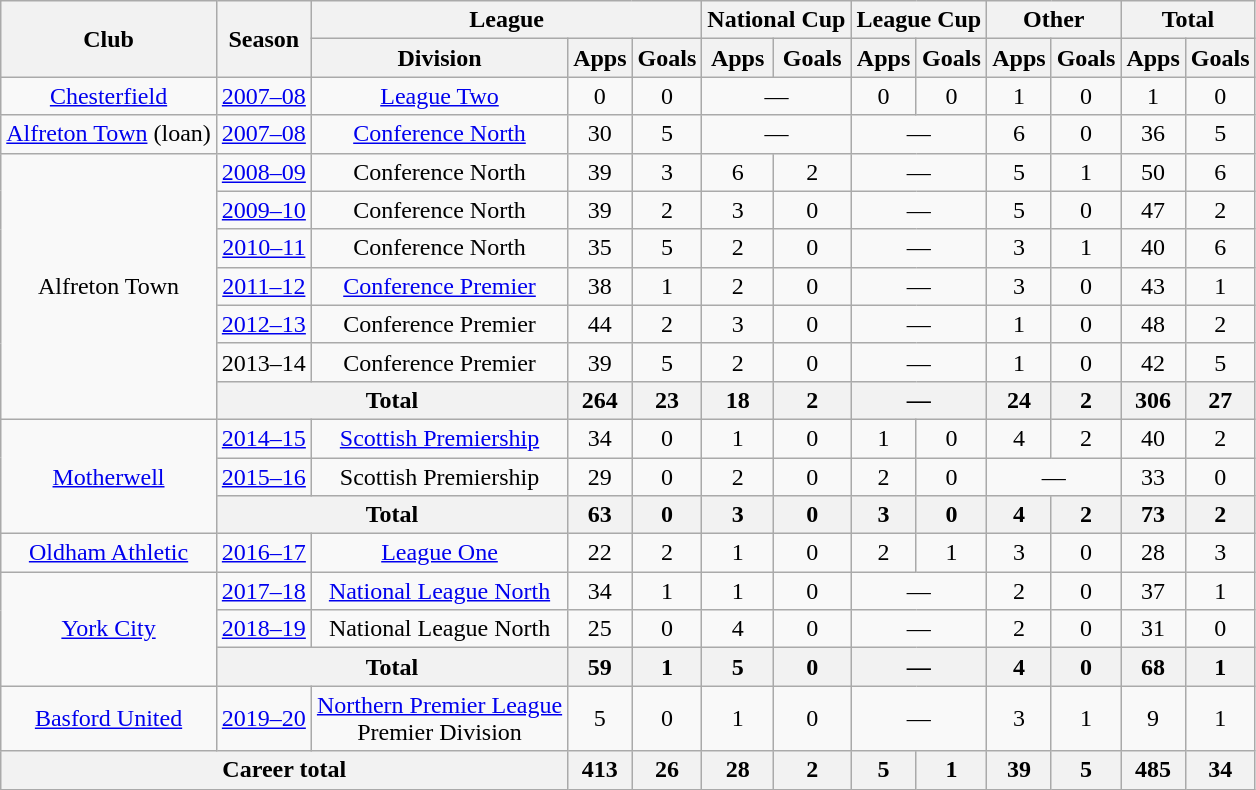<table class=wikitable style=text-align:center>
<tr>
<th rowspan=2>Club</th>
<th rowspan=2>Season</th>
<th colspan=3>League</th>
<th colspan=2>National Cup</th>
<th colspan=2>League Cup</th>
<th colspan=2>Other</th>
<th colspan=2>Total</th>
</tr>
<tr>
<th>Division</th>
<th>Apps</th>
<th>Goals</th>
<th>Apps</th>
<th>Goals</th>
<th>Apps</th>
<th>Goals</th>
<th>Apps</th>
<th>Goals</th>
<th>Apps</th>
<th>Goals</th>
</tr>
<tr>
<td><a href='#'>Chesterfield</a></td>
<td><a href='#'>2007–08</a></td>
<td><a href='#'>League Two</a></td>
<td>0</td>
<td>0</td>
<td colspan=2>—</td>
<td>0</td>
<td>0</td>
<td>1</td>
<td>0</td>
<td>1</td>
<td>0</td>
</tr>
<tr>
<td><a href='#'>Alfreton Town</a> (loan)</td>
<td><a href='#'>2007–08</a></td>
<td><a href='#'>Conference North</a></td>
<td>30</td>
<td>5</td>
<td colspan=2>—</td>
<td colspan=2>—</td>
<td>6</td>
<td>0</td>
<td>36</td>
<td>5</td>
</tr>
<tr>
<td rowspan=7>Alfreton Town</td>
<td><a href='#'>2008–09</a></td>
<td>Conference North</td>
<td>39</td>
<td>3</td>
<td>6</td>
<td>2</td>
<td colspan=2>—</td>
<td>5</td>
<td>1</td>
<td>50</td>
<td>6</td>
</tr>
<tr>
<td><a href='#'>2009–10</a></td>
<td>Conference North</td>
<td>39</td>
<td>2</td>
<td>3</td>
<td>0</td>
<td colspan=2>—</td>
<td>5</td>
<td>0</td>
<td>47</td>
<td>2</td>
</tr>
<tr>
<td><a href='#'>2010–11</a></td>
<td>Conference North</td>
<td>35</td>
<td>5</td>
<td>2</td>
<td>0</td>
<td colspan=2>—</td>
<td>3</td>
<td>1</td>
<td>40</td>
<td>6</td>
</tr>
<tr>
<td><a href='#'>2011–12</a></td>
<td><a href='#'>Conference Premier</a></td>
<td>38</td>
<td>1</td>
<td>2</td>
<td>0</td>
<td colspan=2>—</td>
<td>3</td>
<td>0</td>
<td>43</td>
<td>1</td>
</tr>
<tr>
<td><a href='#'>2012–13</a></td>
<td>Conference Premier</td>
<td>44</td>
<td>2</td>
<td>3</td>
<td>0</td>
<td colspan=2>—</td>
<td>1</td>
<td>0</td>
<td>48</td>
<td>2</td>
</tr>
<tr>
<td>2013–14</td>
<td>Conference Premier</td>
<td>39</td>
<td>5</td>
<td>2</td>
<td>0</td>
<td colspan=2>—</td>
<td>1</td>
<td>0</td>
<td>42</td>
<td>5</td>
</tr>
<tr>
<th colspan=2>Total</th>
<th>264</th>
<th>23</th>
<th>18</th>
<th>2</th>
<th colspan=2>—</th>
<th>24</th>
<th>2</th>
<th>306</th>
<th>27</th>
</tr>
<tr>
<td rowspan=3><a href='#'>Motherwell</a></td>
<td><a href='#'>2014–15</a></td>
<td><a href='#'>Scottish Premiership</a></td>
<td>34</td>
<td>0</td>
<td>1</td>
<td>0</td>
<td>1</td>
<td>0</td>
<td>4</td>
<td>2</td>
<td>40</td>
<td>2</td>
</tr>
<tr>
<td><a href='#'>2015–16</a></td>
<td>Scottish Premiership</td>
<td>29</td>
<td>0</td>
<td>2</td>
<td>0</td>
<td>2</td>
<td>0</td>
<td colspan=2>—</td>
<td>33</td>
<td>0</td>
</tr>
<tr>
<th colspan=2>Total</th>
<th>63</th>
<th>0</th>
<th>3</th>
<th>0</th>
<th>3</th>
<th>0</th>
<th>4</th>
<th>2</th>
<th>73</th>
<th>2</th>
</tr>
<tr>
<td><a href='#'>Oldham Athletic</a></td>
<td><a href='#'>2016–17</a></td>
<td><a href='#'>League One</a></td>
<td>22</td>
<td>2</td>
<td>1</td>
<td>0</td>
<td>2</td>
<td>1</td>
<td>3</td>
<td>0</td>
<td>28</td>
<td>3</td>
</tr>
<tr>
<td rowspan=3><a href='#'>York City</a></td>
<td><a href='#'>2017–18</a></td>
<td><a href='#'>National League North</a></td>
<td>34</td>
<td>1</td>
<td>1</td>
<td>0</td>
<td colspan=2>—</td>
<td>2</td>
<td>0</td>
<td>37</td>
<td>1</td>
</tr>
<tr>
<td><a href='#'>2018–19</a></td>
<td>National League North</td>
<td>25</td>
<td>0</td>
<td>4</td>
<td>0</td>
<td colspan=2>—</td>
<td>2</td>
<td>0</td>
<td>31</td>
<td>0</td>
</tr>
<tr>
<th colspan=2>Total</th>
<th>59</th>
<th>1</th>
<th>5</th>
<th>0</th>
<th colspan=2>—</th>
<th>4</th>
<th>0</th>
<th>68</th>
<th>1</th>
</tr>
<tr>
<td><a href='#'>Basford United</a></td>
<td><a href='#'>2019–20</a></td>
<td><a href='#'>Northern Premier League</a><br>Premier Division</td>
<td>5</td>
<td>0</td>
<td>1</td>
<td>0</td>
<td colspan=2>—</td>
<td>3</td>
<td>1</td>
<td>9</td>
<td>1</td>
</tr>
<tr>
<th colspan=3>Career total</th>
<th>413</th>
<th>26</th>
<th>28</th>
<th>2</th>
<th>5</th>
<th>1</th>
<th>39</th>
<th>5</th>
<th>485</th>
<th>34</th>
</tr>
</table>
